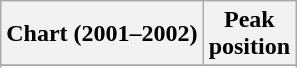<table class="wikitable sortable">
<tr>
<th align="left">Chart (2001–2002)</th>
<th align="center">Peak<br>position</th>
</tr>
<tr>
</tr>
<tr>
</tr>
</table>
